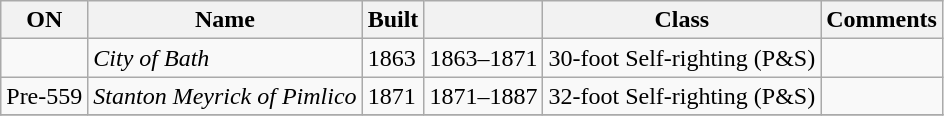<table class="wikitable">
<tr>
<th>ON</th>
<th>Name</th>
<th>Built</th>
<th></th>
<th>Class</th>
<th>Comments</th>
</tr>
<tr>
<td></td>
<td><em>City of Bath</em></td>
<td>1863</td>
<td>1863–1871</td>
<td>30-foot Self-righting (P&S)</td>
<td></td>
</tr>
<tr>
<td>Pre-559</td>
<td><em>Stanton Meyrick of Pimlico</em></td>
<td>1871</td>
<td>1871–1887</td>
<td>32-foot Self-righting (P&S)</td>
<td></td>
</tr>
<tr>
</tr>
</table>
